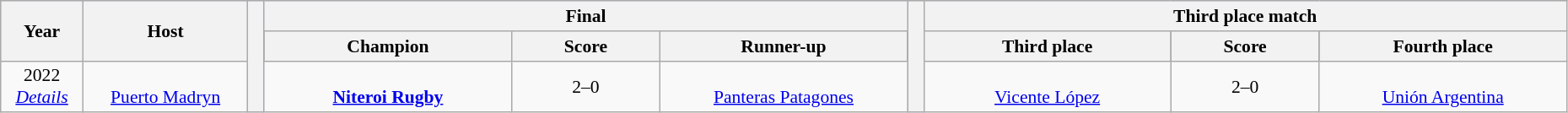<table class="wikitable" style="font-size:90%; width: 98%; text-align: center;">
<tr bgcolor=#C1D8FF>
<th rowspan=2 width=5%>Year</th>
<th rowspan=2 width=10%>Host</th>
<th width=1% rowspan=100 bgcolor=ffffff></th>
<th colspan=3>Final</th>
<th width=1% rowspan=100 bgcolor=ffffff></th>
<th colspan=3>Third place match</th>
</tr>
<tr bgcolor=FEF>
<th width=15%>Champion</th>
<th width=9%>Score</th>
<th width=15%>Runner-up</th>
<th width=15%>Third place</th>
<th width=9%>Score</th>
<th width=15%>Fourth place</th>
</tr>
<tr>
<td>2022<br><em><a href='#'>Details</a></em></td>
<td><br><a href='#'>Puerto Madryn</a></td>
<td><strong><br> <a href='#'>Niteroi Rugby</a></strong></td>
<td>2–0</td>
<td><br> <a href='#'>Panteras Patagones</a></td>
<td><br> <a href='#'>Vicente López</a></td>
<td>2–0</td>
<td><br> <a href='#'>Unión Argentina</a></td>
</tr>
</table>
